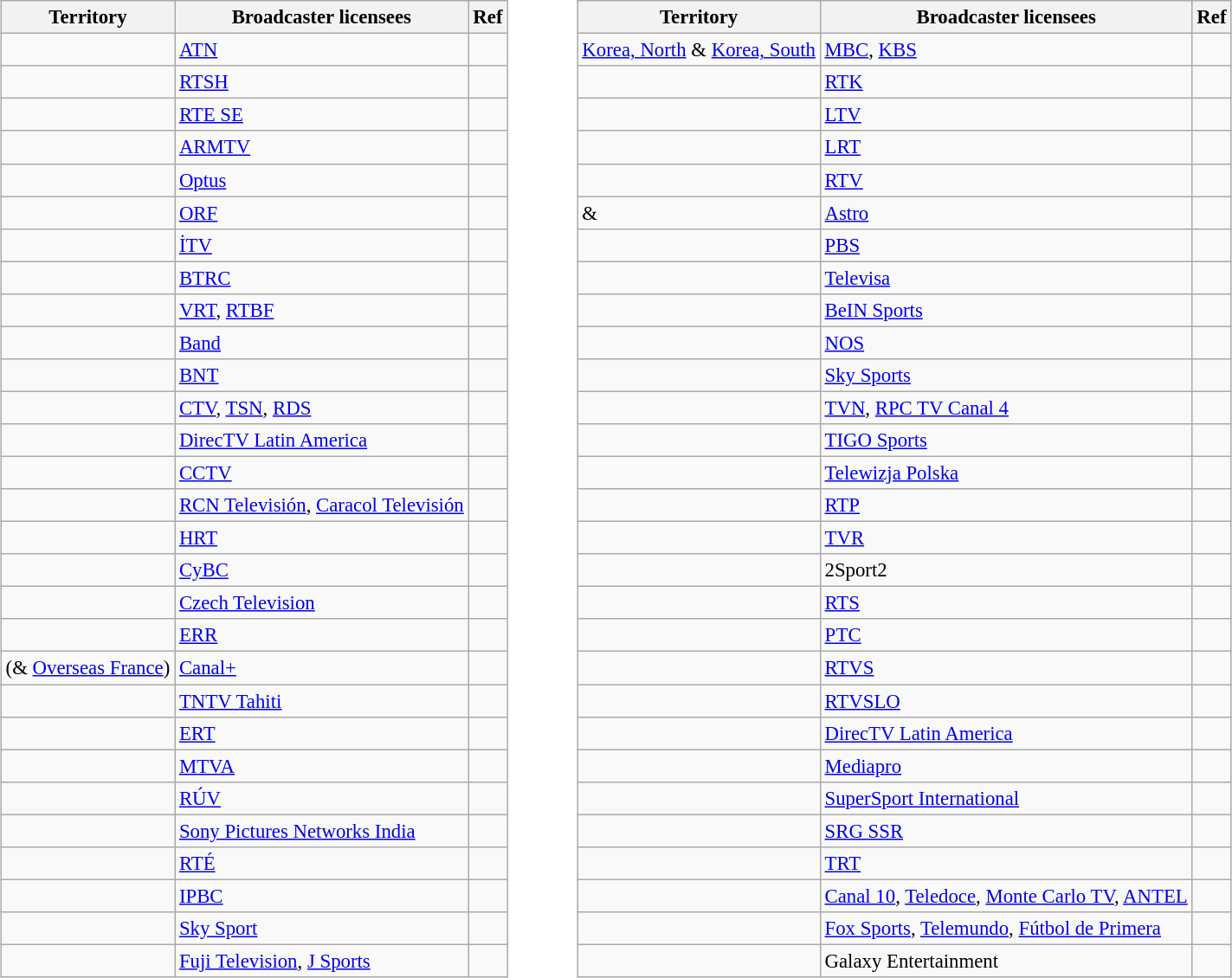<table>
<tr style="vertical-align:top">
<td><br><table class="wikitable" style="font-size:95%">
<tr>
<th>Territory</th>
<th>Broadcaster licensees</th>
<th>Ref</th>
</tr>
<tr>
<td></td>
<td><a href='#'>ATN</a></td>
<td></td>
</tr>
<tr>
<td></td>
<td><a href='#'>RTSH</a></td>
<td></td>
</tr>
<tr>
<td></td>
<td><a href='#'>RTE SE</a></td>
<td></td>
</tr>
<tr>
<td></td>
<td><a href='#'>ARMTV</a></td>
<td></td>
</tr>
<tr>
<td></td>
<td><a href='#'>Optus</a></td>
<td></td>
</tr>
<tr>
<td></td>
<td><a href='#'>ORF</a></td>
<td></td>
</tr>
<tr>
<td></td>
<td><a href='#'>İTV</a></td>
<td></td>
</tr>
<tr>
<td></td>
<td><a href='#'>BTRC</a></td>
<td></td>
</tr>
<tr>
<td></td>
<td><a href='#'>VRT</a>, <a href='#'>RTBF</a></td>
<td></td>
</tr>
<tr>
<td></td>
<td><a href='#'>Band</a></td>
<td></td>
</tr>
<tr>
<td></td>
<td><a href='#'>BNT</a></td>
<td></td>
</tr>
<tr>
<td></td>
<td><a href='#'>CTV</a>, <a href='#'>TSN</a>, <a href='#'>RDS</a></td>
<td></td>
</tr>
<tr>
<td></td>
<td><a href='#'>DirecTV Latin America</a></td>
<td></td>
</tr>
<tr>
<td></td>
<td><a href='#'>CCTV</a></td>
<td></td>
</tr>
<tr>
<td></td>
<td><a href='#'>RCN Televisión</a>, <a href='#'>Caracol Televisión</a></td>
<td></td>
</tr>
<tr>
<td></td>
<td><a href='#'>HRT</a></td>
<td></td>
</tr>
<tr>
<td></td>
<td><a href='#'>CyBC</a></td>
<td></td>
</tr>
<tr>
<td></td>
<td><a href='#'>Czech Television</a></td>
<td></td>
</tr>
<tr>
<td></td>
<td><a href='#'>ERR</a></td>
<td></td>
</tr>
<tr>
<td> (& <a href='#'>Overseas France</a>)</td>
<td><a href='#'>Canal+</a></td>
<td></td>
</tr>
<tr>
<td></td>
<td><a href='#'>TNTV Tahiti</a></td>
<td></td>
</tr>
<tr>
<td></td>
<td><a href='#'>ERT</a></td>
<td></td>
</tr>
<tr>
<td></td>
<td><a href='#'>MTVA</a></td>
<td></td>
</tr>
<tr>
<td></td>
<td><a href='#'>RÚV</a></td>
<td></td>
</tr>
<tr>
<td></td>
<td><a href='#'>Sony Pictures Networks India</a></td>
<td></td>
</tr>
<tr>
<td></td>
<td><a href='#'>RTÉ</a></td>
<td></td>
</tr>
<tr>
<td></td>
<td><a href='#'>IPBC</a></td>
<td></td>
</tr>
<tr>
<td></td>
<td><a href='#'>Sky Sport</a></td>
<td></td>
</tr>
<tr>
<td></td>
<td><a href='#'>Fuji Television</a>, <a href='#'>J Sports</a></td>
<td></td>
</tr>
</table>
</td>
<td width=30></td>
<td><br><table class="wikitable" style="font-size:95%">
<tr>
<th>Territory</th>
<th>Broadcaster licensees</th>
<th>Ref</th>
</tr>
<tr>
<td> <a href='#'>Korea, North</a> &  <a href='#'>Korea, South</a></td>
<td><a href='#'>MBC</a>, <a href='#'>KBS</a></td>
<td></td>
</tr>
<tr>
<td></td>
<td><a href='#'>RTK</a></td>
<td></td>
</tr>
<tr>
<td></td>
<td><a href='#'>LTV</a></td>
<td></td>
</tr>
<tr>
<td></td>
<td><a href='#'>LRT</a></td>
<td></td>
</tr>
<tr>
<td></td>
<td><a href='#'>RTV</a></td>
<td></td>
</tr>
<tr>
<td> & </td>
<td><a href='#'>Astro</a></td>
<td></td>
</tr>
<tr>
<td></td>
<td><a href='#'>PBS</a></td>
<td></td>
</tr>
<tr>
<td></td>
<td><a href='#'>Televisa</a></td>
<td></td>
</tr>
<tr>
<td></td>
<td><a href='#'>BeIN Sports</a></td>
<td></td>
</tr>
<tr>
<td></td>
<td><a href='#'>NOS</a></td>
<td></td>
</tr>
<tr>
<td></td>
<td><a href='#'>Sky Sports</a></td>
<td></td>
</tr>
<tr>
<td></td>
<td><a href='#'>TVN</a>, <a href='#'>RPC TV Canal 4</a></td>
<td></td>
</tr>
<tr>
<td></td>
<td><a href='#'>TIGO Sports</a></td>
<td></td>
</tr>
<tr>
<td></td>
<td><a href='#'>Telewizja Polska</a></td>
<td></td>
</tr>
<tr>
<td></td>
<td><a href='#'>RTP</a></td>
<td></td>
</tr>
<tr>
<td></td>
<td><a href='#'>TVR</a></td>
<td></td>
</tr>
<tr>
<td></td>
<td>2Sport2</td>
<td></td>
</tr>
<tr>
<td></td>
<td><a href='#'>RTS</a></td>
<td></td>
</tr>
<tr>
<td></td>
<td><a href='#'>РТС</a></td>
<td></td>
</tr>
<tr>
<td></td>
<td><a href='#'>RTVS</a></td>
<td></td>
</tr>
<tr>
<td></td>
<td><a href='#'>RTVSLO</a></td>
<td></td>
</tr>
<tr>
<td></td>
<td><a href='#'>DirecTV Latin America</a></td>
<td></td>
</tr>
<tr>
<td></td>
<td><a href='#'>Mediapro</a></td>
<td></td>
</tr>
<tr>
<td></td>
<td><a href='#'>SuperSport International</a></td>
<td></td>
</tr>
<tr>
<td></td>
<td><a href='#'>SRG SSR</a></td>
<td></td>
</tr>
<tr>
<td></td>
<td><a href='#'>TRT</a></td>
<td></td>
</tr>
<tr>
<td></td>
<td><a href='#'>Canal 10</a>, <a href='#'>Teledoce</a>, <a href='#'>Monte Carlo TV</a>, <a href='#'>ANTEL</a></td>
<td></td>
</tr>
<tr>
<td></td>
<td><a href='#'>Fox Sports</a>, <a href='#'>Telemundo</a>, <a href='#'>Fútbol de Primera</a></td>
<td></td>
</tr>
<tr>
<td></td>
<td>Galaxy Entertainment</td>
<td></td>
</tr>
</table>
</td>
</tr>
</table>
